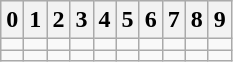<table class="wikitable" style="border-collapse: collapse;text-align:center;">
<tr bgcolor="#f0f0f0">
<th>0</th>
<th>1</th>
<th>2</th>
<th>3</th>
<th>4</th>
<th>5</th>
<th>6</th>
<th>7</th>
<th>8</th>
<th>9</th>
</tr>
<tr>
<td></td>
<td></td>
<td></td>
<td></td>
<td></td>
<td></td>
<td></td>
<td></td>
<td></td>
<td></td>
</tr>
<tr>
<td></td>
<td></td>
<td></td>
<td></td>
<td></td>
<td></td>
<td></td>
<td></td>
<td></td>
<td></td>
</tr>
</table>
